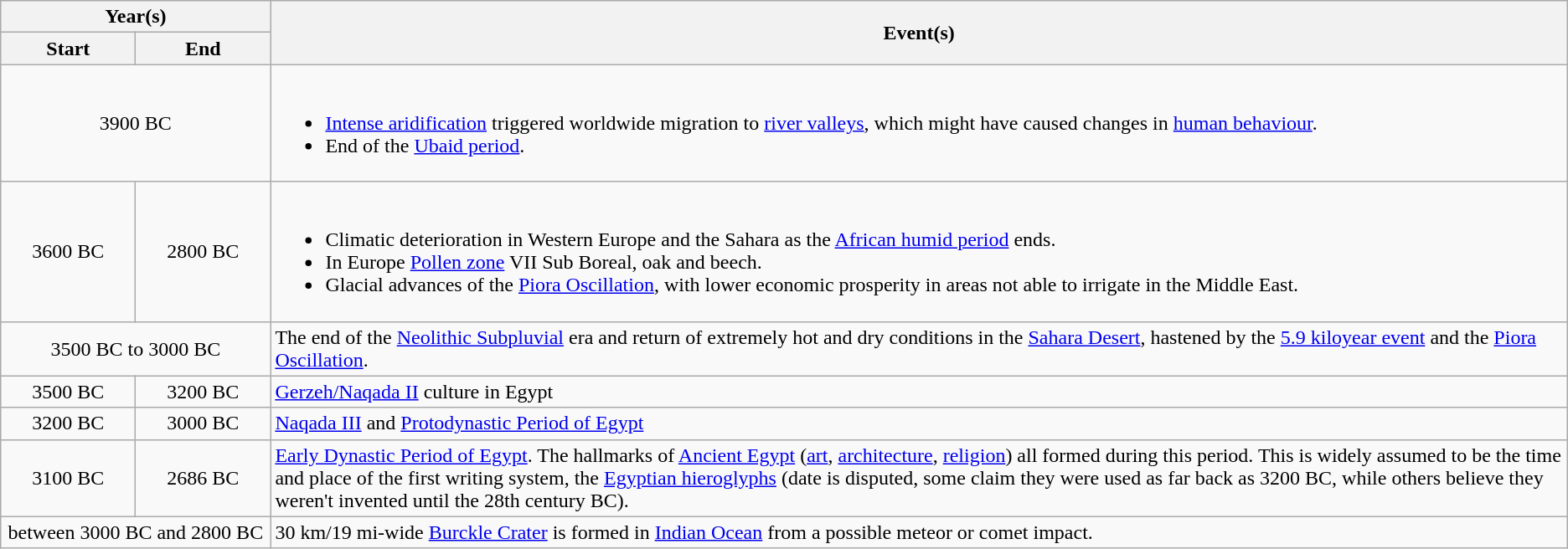<table class="wikitable">
<tr>
<th colspan="2">Year(s)</th>
<th rowspan="2">Event(s)</th>
</tr>
<tr>
<th style="width:100px;">Start</th>
<th style="width:100px;">End</th>
</tr>
<tr>
<td colspan="2" style="text-align:center;">3900 BC</td>
<td><div><br><ul><li><a href='#'>Intense aridification</a> triggered worldwide migration to <a href='#'>river valleys</a>, which might have caused changes in <a href='#'>human behaviour</a>.</li><li>End of the <a href='#'>Ubaid period</a>.</li></ul></div></td>
</tr>
<tr>
<td style="text-align:center;">3600 BC</td>
<td style="text-align:center;">2800 BC</td>
<td><div><br><ul><li>Climatic deterioration in Western Europe and the Sahara as the <a href='#'>African humid period</a> ends.</li><li>In Europe <a href='#'>Pollen zone</a> VII Sub Boreal, oak and beech.</li><li>Glacial advances of the <a href='#'>Piora Oscillation</a>, with lower economic prosperity in areas not able to irrigate in the Middle East.</li></ul></div></td>
</tr>
<tr>
<td colspan="2" style="text-align:center;">3500 BC to 3000 BC</td>
<td>The end of the <a href='#'>Neolithic Subpluvial</a> era and return of extremely hot and dry conditions in the <a href='#'>Sahara Desert</a>, hastened by the <a href='#'>5.9 kiloyear event</a> and the <a href='#'>Piora Oscillation</a>.</td>
</tr>
<tr>
<td style="text-align:center;">3500 BC</td>
<td style="text-align:center;">3200 BC</td>
<td><a href='#'>Gerzeh/Naqada II</a> culture in Egypt</td>
</tr>
<tr>
<td style="text-align:center;">3200 BC</td>
<td style="text-align:center;">3000 BC</td>
<td><a href='#'>Naqada III</a> and <a href='#'>Protodynastic Period of Egypt</a></td>
</tr>
<tr>
<td style="text-align:center;">3100 BC</td>
<td style="text-align:center;">2686 BC</td>
<td><a href='#'>Early Dynastic Period of Egypt</a>.  The hallmarks of <a href='#'>Ancient Egypt</a> (<a href='#'>art</a>, <a href='#'>architecture</a>, <a href='#'>religion</a>) all formed during this period.  This is widely assumed to be the time and place of the first writing system, the <a href='#'>Egyptian hieroglyphs</a> (date is disputed, some claim they were used as far back as 3200 BC, while others believe they weren't invented until the 28th century BC).</td>
</tr>
<tr>
<td colspan="2" style="text-align:center;">between 3000 BC and 2800 BC</td>
<td>30 km/19 mi-wide <a href='#'>Burckle Crater</a> is formed in <a href='#'>Indian Ocean</a> from a possible meteor or comet impact.</td>
</tr>
</table>
